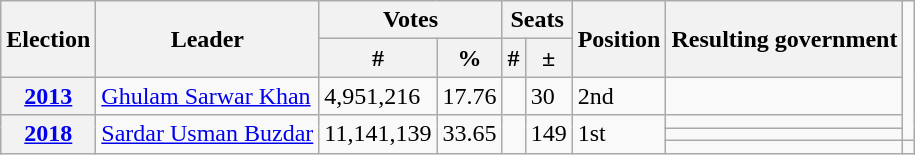<table class="wikitable sortable">
<tr>
<th rowspan=2>Election</th>
<th rowspan=2>Leader</th>
<th colspan=2>Votes</th>
<th colspan=2>Seats</th>
<th rowspan=2>Position</th>
<th rowspan=2>Resulting government</th>
</tr>
<tr>
<th>#</th>
<th>%</th>
<th>#</th>
<th>±</th>
</tr>
<tr>
<th><a href='#'>2013</a></th>
<td><a href='#'>Ghulam Sarwar Khan</a></td>
<td>4,951,216</td>
<td>17.76</td>
<td></td>
<td>30</td>
<td>2nd</td>
<td></td>
</tr>
<tr>
<th rowspan="3"><a href='#'>2018</a></th>
<td rowspan="3"><a href='#'>Sardar Usman Buzdar</a></td>
<td rowspan="3">11,141,139</td>
<td rowspan="3">33.65</td>
<td rowspan="3"></td>
<td rowspan="3">149</td>
<td rowspan="3">1st</td>
<td></td>
</tr>
<tr>
<td></td>
</tr>
<tr>
<td></td>
<td></td>
</tr>
</table>
